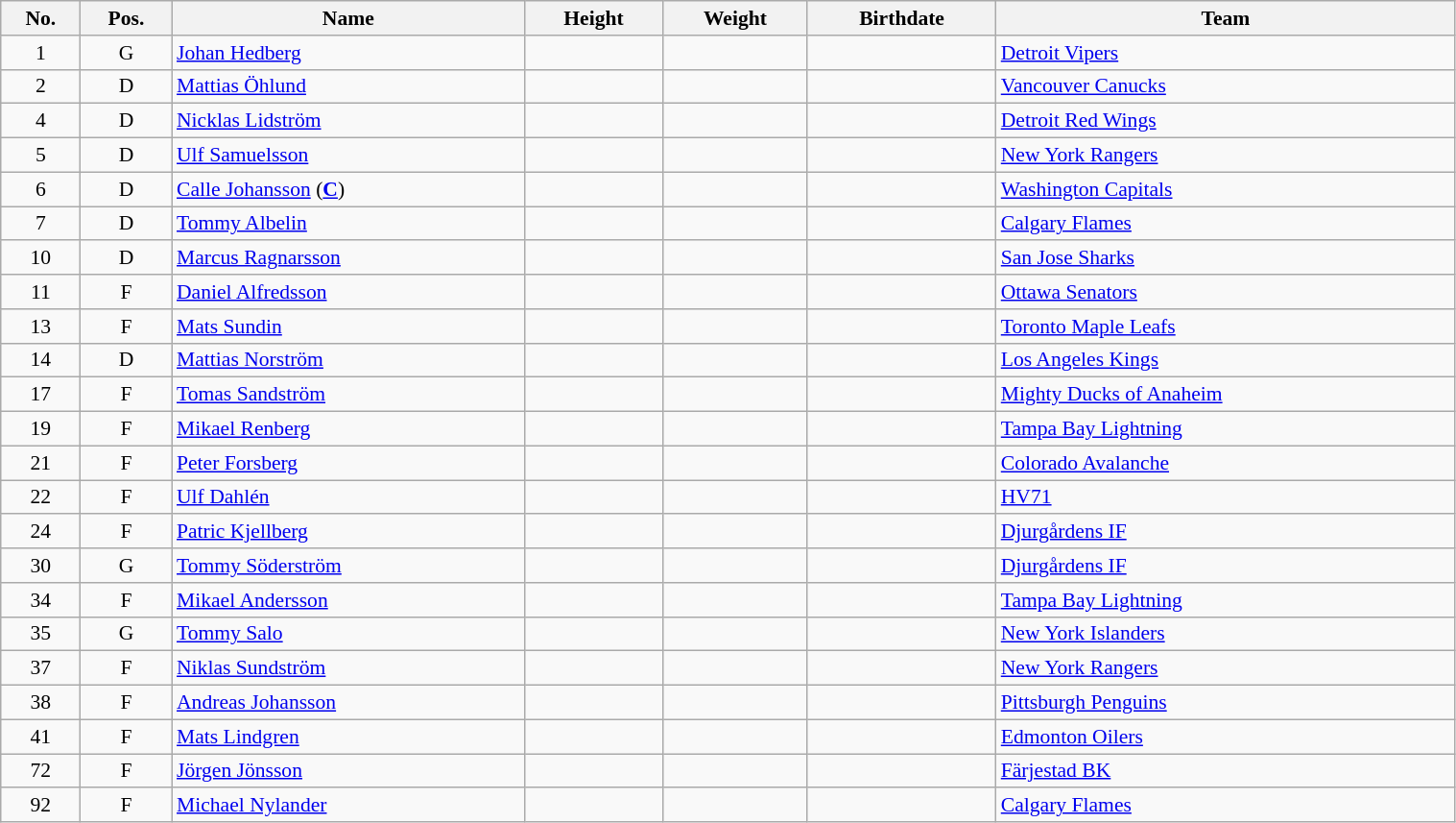<table class="wikitable sortable" width="80%" style="font-size: 90%; text-align: center;">
<tr>
<th>No.</th>
<th>Pos.</th>
<th>Name</th>
<th>Height</th>
<th>Weight</th>
<th>Birthdate</th>
<th>Team</th>
</tr>
<tr>
<td>1</td>
<td>G</td>
<td style="text-align:left;"><a href='#'>Johan Hedberg</a></td>
<td></td>
<td></td>
<td style="text-align:right;"></td>
<td style="text-align:left;"> <a href='#'>Detroit Vipers</a></td>
</tr>
<tr>
<td>2</td>
<td>D</td>
<td style="text-align:left;"><a href='#'>Mattias Öhlund</a></td>
<td></td>
<td></td>
<td style="text-align:right;"></td>
<td style="text-align:left;"> <a href='#'>Vancouver Canucks</a></td>
</tr>
<tr>
<td>4</td>
<td>D</td>
<td style="text-align:left;"><a href='#'>Nicklas Lidström</a></td>
<td></td>
<td></td>
<td style="text-align:right;"></td>
<td style="text-align:left;"> <a href='#'>Detroit Red Wings</a></td>
</tr>
<tr>
<td>5</td>
<td>D</td>
<td style="text-align:left;"><a href='#'>Ulf Samuelsson</a></td>
<td></td>
<td></td>
<td style="text-align:right;"></td>
<td style="text-align:left;"> <a href='#'>New York Rangers</a></td>
</tr>
<tr>
<td>6</td>
<td>D</td>
<td style="text-align:left;"><a href='#'>Calle Johansson</a> (<strong><a href='#'>C</a></strong>)</td>
<td></td>
<td></td>
<td style="text-align:right;"></td>
<td style="text-align:left;"> <a href='#'>Washington Capitals</a></td>
</tr>
<tr>
<td>7</td>
<td>D</td>
<td style="text-align:left;"><a href='#'>Tommy Albelin</a></td>
<td></td>
<td></td>
<td style="text-align:right;"></td>
<td style="text-align:left;"> <a href='#'>Calgary Flames</a></td>
</tr>
<tr>
<td>10</td>
<td>D</td>
<td style="text-align:left;"><a href='#'>Marcus Ragnarsson</a></td>
<td></td>
<td></td>
<td style="text-align:right;"></td>
<td style="text-align:left;"> <a href='#'>San Jose Sharks</a></td>
</tr>
<tr>
<td>11</td>
<td>F</td>
<td style="text-align:left;"><a href='#'>Daniel Alfredsson</a></td>
<td></td>
<td></td>
<td style="text-align:right;"></td>
<td style="text-align:left;"> <a href='#'>Ottawa Senators</a></td>
</tr>
<tr>
<td>13</td>
<td>F</td>
<td style="text-align:left;"><a href='#'>Mats Sundin</a></td>
<td></td>
<td></td>
<td style="text-align:right;"></td>
<td style="text-align:left;"> <a href='#'>Toronto Maple Leafs</a></td>
</tr>
<tr>
<td>14</td>
<td>D</td>
<td style="text-align:left;"><a href='#'>Mattias Norström</a></td>
<td></td>
<td></td>
<td style="text-align:right;"></td>
<td style="text-align:left;"> <a href='#'>Los Angeles Kings</a></td>
</tr>
<tr>
<td>17</td>
<td>F</td>
<td style="text-align:left;"><a href='#'>Tomas Sandström</a></td>
<td></td>
<td></td>
<td style="text-align:right;"></td>
<td style="text-align:left;"> <a href='#'>Mighty Ducks of Anaheim</a></td>
</tr>
<tr>
<td>19</td>
<td>F</td>
<td style="text-align:left;"><a href='#'>Mikael Renberg</a></td>
<td></td>
<td></td>
<td style="text-align:right;"></td>
<td style="text-align:left;"> <a href='#'>Tampa Bay Lightning</a></td>
</tr>
<tr>
<td>21</td>
<td>F</td>
<td style="text-align:left;"><a href='#'>Peter Forsberg</a></td>
<td></td>
<td></td>
<td style="text-align:right;"></td>
<td style="text-align:left;"> <a href='#'>Colorado Avalanche</a></td>
</tr>
<tr>
<td>22</td>
<td>F</td>
<td style="text-align:left;"><a href='#'>Ulf Dahlén</a></td>
<td></td>
<td></td>
<td style="text-align:right;"></td>
<td style="text-align:left;"> <a href='#'>HV71</a></td>
</tr>
<tr>
<td>24</td>
<td>F</td>
<td style="text-align:left;"><a href='#'>Patric Kjellberg</a></td>
<td></td>
<td></td>
<td style="text-align:right;"></td>
<td style="text-align:left;"> <a href='#'>Djurgårdens IF</a></td>
</tr>
<tr>
<td>30</td>
<td>G</td>
<td style="text-align:left;"><a href='#'>Tommy Söderström</a></td>
<td></td>
<td></td>
<td style="text-align:right;"></td>
<td style="text-align:left;"> <a href='#'>Djurgårdens IF</a></td>
</tr>
<tr>
<td>34</td>
<td>F</td>
<td style="text-align:left;"><a href='#'>Mikael Andersson</a></td>
<td></td>
<td></td>
<td style="text-align:right;"></td>
<td style="text-align:left;"> <a href='#'>Tampa Bay Lightning</a></td>
</tr>
<tr>
<td>35</td>
<td>G</td>
<td style="text-align:left;"><a href='#'>Tommy Salo</a></td>
<td></td>
<td></td>
<td style="text-align:right;"></td>
<td style="text-align:left;"> <a href='#'>New York Islanders</a></td>
</tr>
<tr>
<td>37</td>
<td>F</td>
<td style="text-align:left;"><a href='#'>Niklas Sundström</a></td>
<td></td>
<td></td>
<td style="text-align:right;"></td>
<td style="text-align:left;"> <a href='#'>New York Rangers</a></td>
</tr>
<tr>
<td>38</td>
<td>F</td>
<td style="text-align:left;"><a href='#'>Andreas Johansson</a></td>
<td></td>
<td></td>
<td style="text-align:right;"></td>
<td style="text-align:left;"> <a href='#'>Pittsburgh Penguins</a></td>
</tr>
<tr>
<td>41</td>
<td>F</td>
<td style="text-align:left;"><a href='#'>Mats Lindgren</a></td>
<td></td>
<td></td>
<td style="text-align:right;"></td>
<td style="text-align:left;"> <a href='#'>Edmonton Oilers</a></td>
</tr>
<tr>
<td>72</td>
<td>F</td>
<td style="text-align:left;"><a href='#'>Jörgen Jönsson</a></td>
<td></td>
<td></td>
<td style="text-align:right;"></td>
<td style="text-align:left;"> <a href='#'>Färjestad BK</a></td>
</tr>
<tr>
<td>92</td>
<td>F</td>
<td style="text-align:left;"><a href='#'>Michael Nylander</a></td>
<td></td>
<td></td>
<td style="text-align:right;"></td>
<td style="text-align:left;"> <a href='#'>Calgary Flames</a></td>
</tr>
</table>
